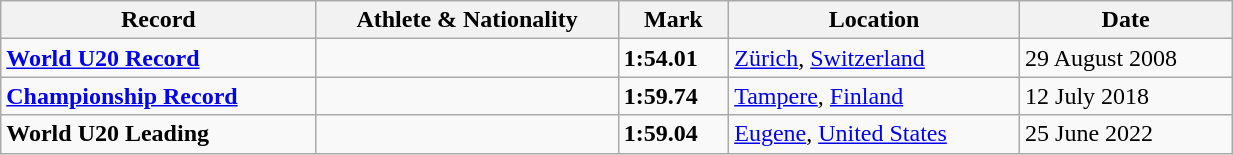<table class="wikitable" width=65%>
<tr>
<th>Record</th>
<th>Athlete & Nationality</th>
<th>Mark</th>
<th>Location</th>
<th>Date</th>
</tr>
<tr>
<td><strong><a href='#'>World U20 Record</a></strong></td>
<td></td>
<td><strong>1:54.01</strong></td>
<td><a href='#'>Zürich</a>, <a href='#'>Switzerland</a></td>
<td>29 August 2008</td>
</tr>
<tr>
<td><strong><a href='#'>Championship Record</a></strong></td>
<td></td>
<td><strong>1:59.74</strong></td>
<td><a href='#'>Tampere</a>, <a href='#'>Finland</a></td>
<td>12 July 2018</td>
</tr>
<tr>
<td><strong>World U20 Leading</strong></td>
<td></td>
<td><strong>1:59.04</strong></td>
<td><a href='#'>Eugene</a>, <a href='#'>United States</a></td>
<td>25 June 2022</td>
</tr>
</table>
